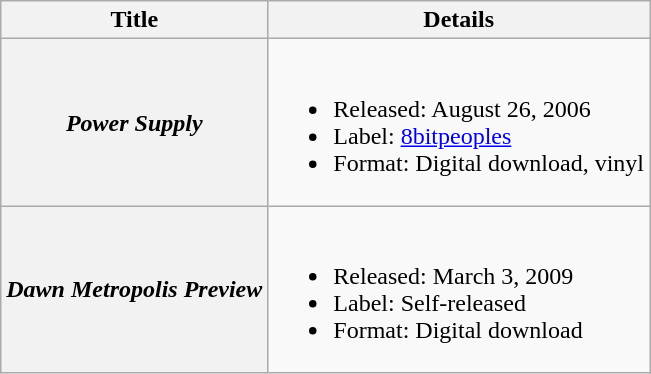<table class="wikitable plainrowheaders">
<tr>
<th scope="col">Title</th>
<th scope="col">Details</th>
</tr>
<tr>
<th scope="row"><em>Power Supply</em></th>
<td><br><ul><li>Released: August 26, 2006</li><li>Label: <a href='#'>8bitpeoples</a></li><li>Format: Digital download, vinyl</li></ul></td>
</tr>
<tr>
<th scope="row"><em>Dawn Metropolis Preview</em></th>
<td><br><ul><li>Released: March 3, 2009</li><li>Label: Self-released</li><li>Format: Digital download</li></ul></td>
</tr>
</table>
